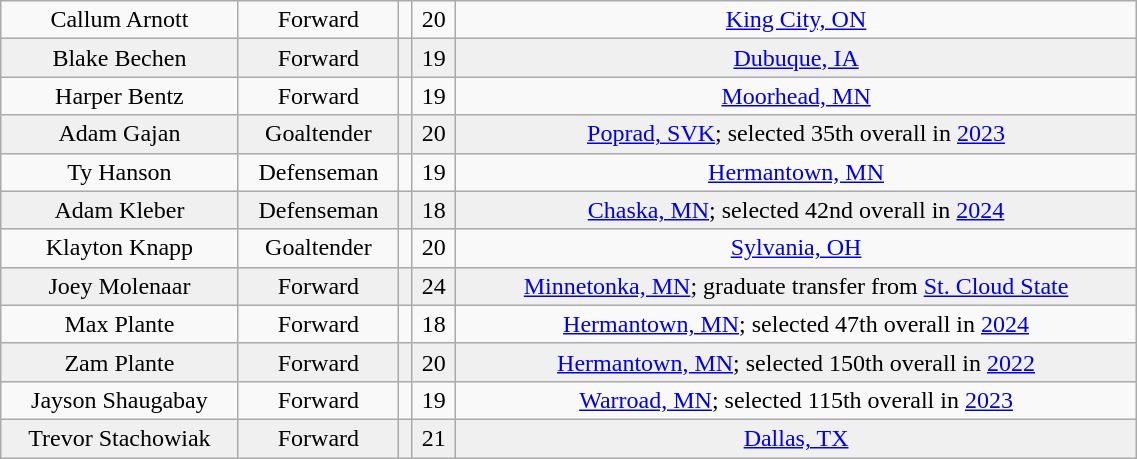<table class="wikitable" width="60%">
<tr align="center" bgcolor="">
<td>Callum Arnott</td>
<td>Forward</td>
<td></td>
<td>20</td>
<td><a href='#'>King City, ON</a></td>
</tr>
<tr align="center" bgcolor="f0f0f0">
<td>Blake Bechen</td>
<td>Forward</td>
<td></td>
<td>19</td>
<td><a href='#'>Dubuque, IA</a></td>
</tr>
<tr align="center" bgcolor="">
<td>Harper Bentz</td>
<td>Forward</td>
<td></td>
<td>19</td>
<td><a href='#'>Moorhead, MN</a></td>
</tr>
<tr align="center" bgcolor="f0f0f0">
<td>Adam Gajan</td>
<td>Goaltender</td>
<td></td>
<td>20</td>
<td><a href='#'>Poprad, SVK</a>; selected 35th overall in <a href='#'>2023</a></td>
</tr>
<tr align="center" bgcolor="">
<td>Ty Hanson</td>
<td>Defenseman</td>
<td></td>
<td>19</td>
<td><a href='#'>Hermantown, MN</a></td>
</tr>
<tr align="center" bgcolor="f0f0f0">
<td>Adam Kleber</td>
<td>Defenseman</td>
<td></td>
<td>18</td>
<td><a href='#'>Chaska, MN</a>; selected 42nd overall in <a href='#'>2024</a></td>
</tr>
<tr align="center" bgcolor="">
<td>Klayton Knapp</td>
<td>Goaltender</td>
<td></td>
<td>20</td>
<td><a href='#'>Sylvania, OH</a></td>
</tr>
<tr align="center" bgcolor="f0f0f0">
<td>Joey Molenaar</td>
<td>Forward</td>
<td></td>
<td>24</td>
<td><a href='#'>Minnetonka, MN</a>; graduate transfer from <a href='#'>St. Cloud State</a></td>
</tr>
<tr align="center" bgcolor="">
<td>Max Plante</td>
<td>Forward</td>
<td></td>
<td>18</td>
<td><a href='#'>Hermantown, MN</a>; selected 47th overall in <a href='#'>2024</a></td>
</tr>
<tr align="center" bgcolor="f0f0f0">
<td>Zam Plante</td>
<td>Forward</td>
<td></td>
<td>20</td>
<td><a href='#'>Hermantown, MN</a>; selected 150th overall in <a href='#'>2022</a></td>
</tr>
<tr align="center" bgcolor="">
<td>Jayson Shaugabay</td>
<td>Forward</td>
<td></td>
<td>19</td>
<td><a href='#'>Warroad, MN</a>; selected 115th overall in <a href='#'>2023</a></td>
</tr>
<tr align="center" bgcolor="f0f0f0">
<td>Trevor Stachowiak</td>
<td>Forward</td>
<td></td>
<td>21</td>
<td><a href='#'>Dallas, TX</a></td>
</tr>
</table>
